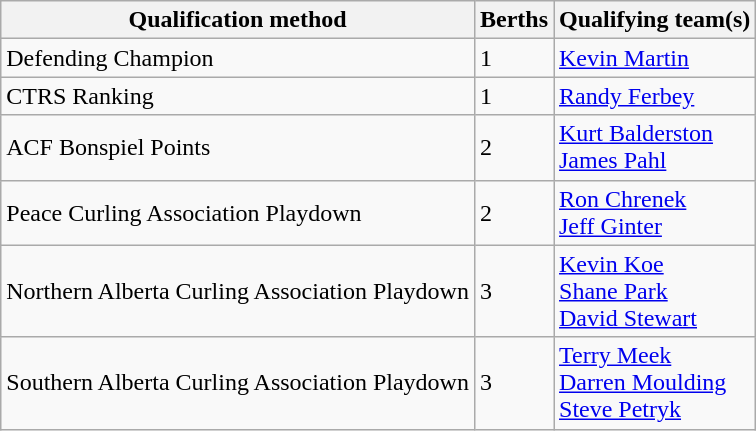<table class="wikitable">
<tr>
<th scope="col">Qualification method</th>
<th scope="col">Berths</th>
<th scope="col">Qualifying team(s)</th>
</tr>
<tr>
<td>Defending Champion</td>
<td>1</td>
<td><a href='#'>Kevin Martin</a></td>
</tr>
<tr>
<td>CTRS Ranking</td>
<td>1</td>
<td><a href='#'>Randy Ferbey</a></td>
</tr>
<tr>
<td>ACF Bonspiel Points</td>
<td>2</td>
<td><a href='#'>Kurt Balderston</a> <br> <a href='#'>James Pahl</a></td>
</tr>
<tr>
<td>Peace Curling Association Playdown</td>
<td>2</td>
<td><a href='#'>Ron Chrenek</a> <br> <a href='#'>Jeff Ginter</a></td>
</tr>
<tr>
<td>Northern Alberta Curling Association Playdown</td>
<td>3</td>
<td><a href='#'>Kevin Koe</a> <br> <a href='#'>Shane Park</a> <br> <a href='#'>David Stewart</a></td>
</tr>
<tr>
<td>Southern Alberta Curling Association Playdown</td>
<td>3</td>
<td><a href='#'>Terry Meek</a> <br> <a href='#'>Darren Moulding</a> <br> <a href='#'>Steve Petryk</a></td>
</tr>
</table>
